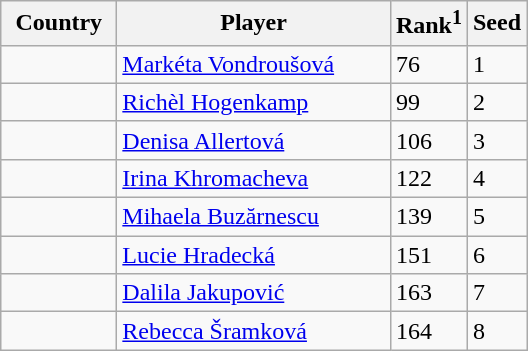<table class="sortable wikitable">
<tr>
<th width="70">Country</th>
<th width="175">Player</th>
<th>Rank<sup>1</sup></th>
<th>Seed</th>
</tr>
<tr>
<td></td>
<td><a href='#'>Markéta Vondroušová</a></td>
<td>76</td>
<td>1</td>
</tr>
<tr>
<td></td>
<td><a href='#'>Richèl Hogenkamp</a></td>
<td>99</td>
<td>2</td>
</tr>
<tr>
<td></td>
<td><a href='#'>Denisa Allertová</a></td>
<td>106</td>
<td>3</td>
</tr>
<tr>
<td></td>
<td><a href='#'>Irina Khromacheva</a></td>
<td>122</td>
<td>4</td>
</tr>
<tr>
<td></td>
<td><a href='#'>Mihaela Buzărnescu</a></td>
<td>139</td>
<td>5</td>
</tr>
<tr>
<td></td>
<td><a href='#'>Lucie Hradecká</a></td>
<td>151</td>
<td>6</td>
</tr>
<tr>
<td></td>
<td><a href='#'>Dalila Jakupović</a></td>
<td>163</td>
<td>7</td>
</tr>
<tr>
<td></td>
<td><a href='#'>Rebecca Šramková</a></td>
<td>164</td>
<td>8</td>
</tr>
</table>
